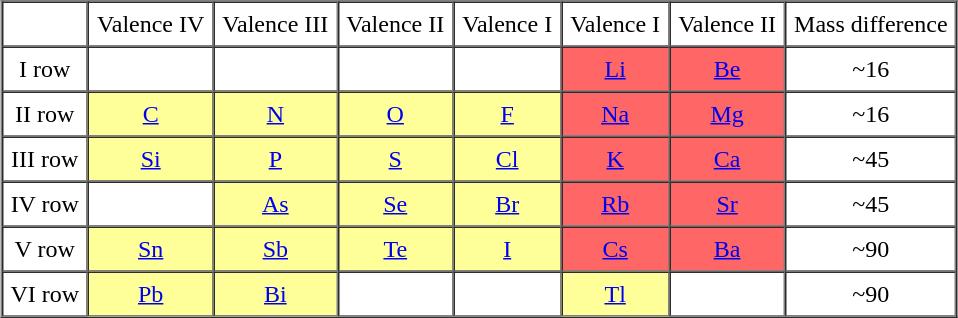<table align="center" border="1" cellpadding="5" cellspacing="0">
<tr align="center">
<td></td>
<td>Valence IV</td>
<td>Valence III</td>
<td>Valence II</td>
<td>Valence I</td>
<td>Valence I</td>
<td>Valence II</td>
<td>Mass difference</td>
</tr>
<tr align="center">
<td>I row</td>
<td></td>
<td></td>
<td></td>
<td></td>
<td style="background: #ff6666;"><a href='#'>Li</a></td>
<td style="background: #ff6666;"><a href='#'>Be</a></td>
<td>~16</td>
</tr>
<tr align="center">
<td>II row</td>
<td style="background: #ffff99;"><a href='#'>C</a></td>
<td style="background: #ffff99;"><a href='#'>N</a></td>
<td style="background: #ffff99;"><a href='#'>O</a></td>
<td style="background: #ffff99;"><a href='#'>F</a></td>
<td style="background: #ff6666;"><a href='#'>Na</a></td>
<td style="background: #ff6666;"><a href='#'>Mg</a></td>
<td>~16</td>
</tr>
<tr align="center">
<td>III row</td>
<td style="background: #ffff99;"><a href='#'>Si</a></td>
<td style="background: #ffff99;"><a href='#'>P</a></td>
<td style="background: #ffff99;"><a href='#'>S</a></td>
<td style="background: #ffff99;"><a href='#'>Cl</a></td>
<td style="background: #ff6666;"><a href='#'>K</a></td>
<td style="background: #ff6666;"><a href='#'>Ca</a></td>
<td>~45</td>
</tr>
<tr align="center">
<td>IV row</td>
<td></td>
<td style="background: #ffff99;"><a href='#'>As</a></td>
<td style="background: #ffff99;"><a href='#'>Se</a></td>
<td style="background: #ffff99;"><a href='#'>Br</a></td>
<td style="background: #ff6666;"><a href='#'>Rb</a></td>
<td style="background: #ff6666;"><a href='#'>Sr</a></td>
<td>~45</td>
</tr>
<tr align="center">
<td>V row</td>
<td style="background: #ffff99;"><a href='#'>Sn</a></td>
<td style="background: #ffff99;"><a href='#'>Sb</a></td>
<td style="background: #ffff99;"><a href='#'>Te</a></td>
<td style="background: #ffff99;"><a href='#'>I</a></td>
<td style="background: #ff6666;"><a href='#'>Cs</a></td>
<td style="background: #ff6666;"><a href='#'>Ba</a></td>
<td>~90</td>
</tr>
<tr align="center">
<td>VI row</td>
<td style="background: #ffff99;"><a href='#'>Pb</a></td>
<td style="background: #ffff99;"><a href='#'>Bi</a></td>
<td></td>
<td></td>
<td style="background: #ffff99;"><a href='#'>Tl</a></td>
<td></td>
<td>~90</td>
</tr>
<tr align="center">
</tr>
</table>
